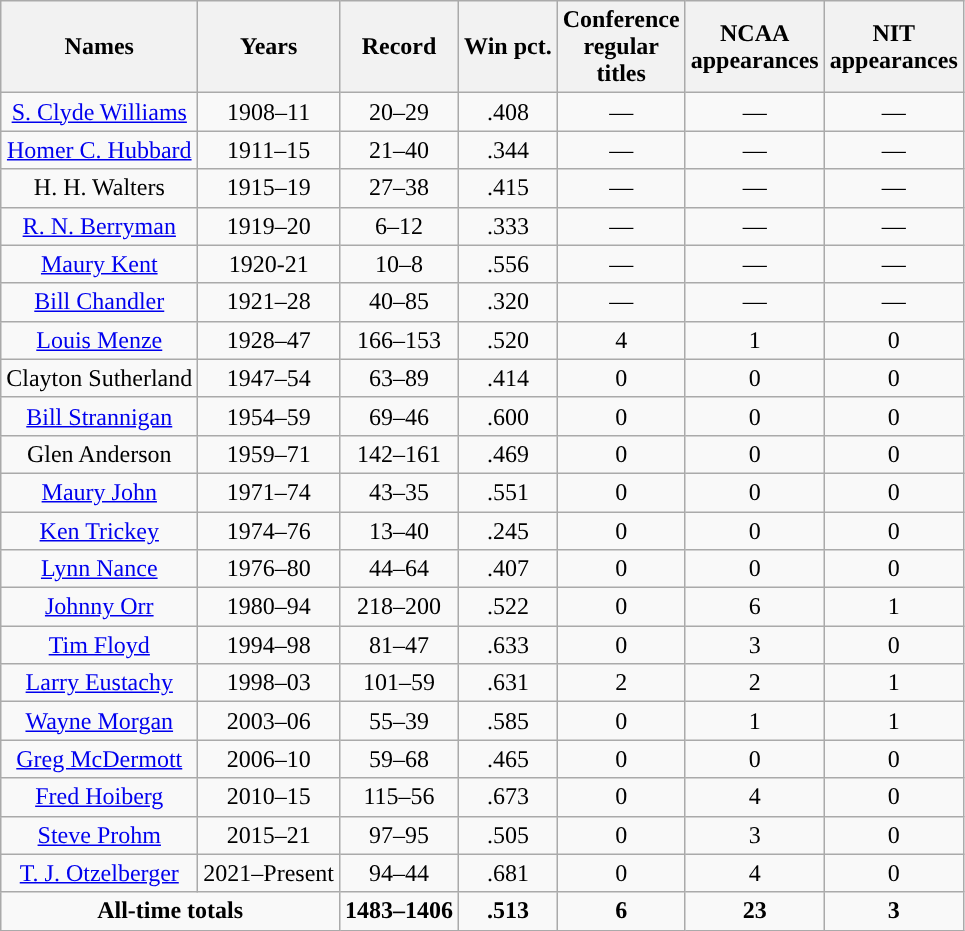<table class="wikitable sortable" style="text-align: center">
<tr align=center>
<th>Names</th>
<th>Years</th>
<th>Record</th>
<th>Win pct.</th>
<th>Conference<br>regular<br>titles</th>
<th>NCAA<br>appearances</th>
<th>NIT<br>appearances</th>
</tr>
<tr>
<td><a href='#'>S. Clyde Williams</a></td>
<td>1908–11</td>
<td>20–29</td>
<td>.408</td>
<td>—</td>
<td>—</td>
<td>—</td>
</tr>
<tr>
<td><a href='#'>Homer C. Hubbard</a></td>
<td>1911–15</td>
<td>21–40</td>
<td>.344</td>
<td>—</td>
<td>—</td>
<td>—</td>
</tr>
<tr>
<td>H. H. Walters</td>
<td>1915–19</td>
<td>27–38</td>
<td>.415</td>
<td>—</td>
<td>—</td>
<td>—</td>
</tr>
<tr>
<td><a href='#'>R. N. Berryman</a></td>
<td>1919–20</td>
<td>6–12</td>
<td>.333</td>
<td>—</td>
<td>—</td>
<td>—</td>
</tr>
<tr>
<td><a href='#'>Maury Kent</a></td>
<td>1920-21</td>
<td>10–8</td>
<td>.556</td>
<td>—</td>
<td>—</td>
<td>—</td>
</tr>
<tr>
<td><a href='#'>Bill Chandler</a></td>
<td>1921–28</td>
<td>40–85</td>
<td>.320</td>
<td>—</td>
<td>—</td>
<td>—</td>
</tr>
<tr>
<td><a href='#'>Louis Menze</a></td>
<td>1928–47</td>
<td>166–153</td>
<td>.520</td>
<td>4</td>
<td>1</td>
<td>0</td>
</tr>
<tr>
<td>Clayton Sutherland</td>
<td>1947–54</td>
<td>63–89</td>
<td>.414</td>
<td>0</td>
<td>0</td>
<td>0</td>
</tr>
<tr>
<td><a href='#'>Bill Strannigan</a></td>
<td>1954–59</td>
<td>69–46</td>
<td>.600</td>
<td>0</td>
<td>0</td>
<td>0</td>
</tr>
<tr>
<td>Glen Anderson</td>
<td>1959–71</td>
<td>142–161</td>
<td>.469</td>
<td>0</td>
<td>0</td>
<td>0</td>
</tr>
<tr>
<td><a href='#'>Maury John</a></td>
<td>1971–74</td>
<td>43–35</td>
<td>.551</td>
<td>0</td>
<td>0</td>
<td>0</td>
</tr>
<tr>
<td><a href='#'>Ken Trickey</a></td>
<td>1974–76</td>
<td>13–40</td>
<td>.245</td>
<td>0</td>
<td>0</td>
<td>0</td>
</tr>
<tr>
<td><a href='#'>Lynn Nance</a></td>
<td>1976–80</td>
<td>44–64</td>
<td>.407</td>
<td>0</td>
<td>0</td>
<td>0</td>
</tr>
<tr>
<td><a href='#'>Johnny Orr</a></td>
<td>1980–94</td>
<td>218–200</td>
<td>.522</td>
<td>0</td>
<td>6</td>
<td>1</td>
</tr>
<tr>
<td><a href='#'>Tim Floyd</a></td>
<td>1994–98</td>
<td>81–47</td>
<td>.633</td>
<td>0</td>
<td>3</td>
<td>0</td>
</tr>
<tr>
<td><a href='#'>Larry Eustachy</a></td>
<td>1998–03</td>
<td>101–59</td>
<td>.631</td>
<td>2</td>
<td>2</td>
<td>1</td>
</tr>
<tr>
<td><a href='#'>Wayne Morgan</a></td>
<td>2003–06</td>
<td>55–39</td>
<td>.585</td>
<td>0</td>
<td>1</td>
<td>1</td>
</tr>
<tr>
<td><a href='#'>Greg McDermott</a></td>
<td>2006–10</td>
<td>59–68</td>
<td>.465</td>
<td>0</td>
<td>0</td>
<td>0</td>
</tr>
<tr>
<td><a href='#'>Fred Hoiberg</a></td>
<td>2010–15</td>
<td>115–56</td>
<td>.673</td>
<td>0</td>
<td>4</td>
<td>0</td>
</tr>
<tr>
<td><a href='#'>Steve Prohm</a></td>
<td>2015–21</td>
<td>97–95</td>
<td>.505</td>
<td>0</td>
<td>3</td>
<td>0</td>
</tr>
<tr>
<td><a href='#'>T. J. Otzelberger</a></td>
<td>2021–Present</td>
<td>94–44</td>
<td>.681</td>
<td>0</td>
<td>4</td>
<td>0</td>
</tr>
<tr>
<td colspan=2><strong>All-time totals</strong></td>
<td><strong>1483–1406</strong></td>
<td><strong>.513</strong></td>
<td><strong>6</strong></td>
<td><strong>23</strong></td>
<td><strong>3</strong></td>
</tr>
</table>
